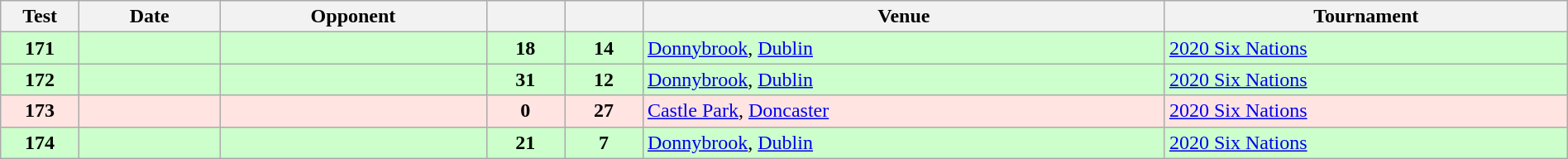<table class="wikitable sortable" style="width:100%">
<tr>
<th style="width:5%">Test</th>
<th style="width:9%">Date</th>
<th style="width:17%">Opponent</th>
<th style="width:5%"></th>
<th style="width:5%"></th>
<th>Venue</th>
<th>Tournament</th>
</tr>
<tr bgcolor="#ccffcc">
<td align="center"><strong>171</strong></td>
<td></td>
<td></td>
<td align="center"><strong>18</strong></td>
<td align="center"><strong>14</strong></td>
<td><a href='#'>Donnybrook</a>, <a href='#'>Dublin</a></td>
<td><a href='#'>2020 Six Nations</a></td>
</tr>
<tr bgcolor="#ccffcc">
<td align="center"><strong>172</strong></td>
<td></td>
<td></td>
<td align="center"><strong>31</strong></td>
<td align="center"><strong>12</strong></td>
<td><a href='#'>Donnybrook</a>, <a href='#'>Dublin</a></td>
<td><a href='#'>2020 Six Nations</a></td>
</tr>
<tr bgcolor="FFE4E1">
<td align="center"><strong>173</strong></td>
<td></td>
<td></td>
<td align="center"><strong>0</strong></td>
<td align="center"><strong>27</strong></td>
<td><a href='#'>Castle Park</a>, <a href='#'>Doncaster</a></td>
<td><a href='#'>2020 Six Nations</a></td>
</tr>
<tr bgcolor="#ccffcc">
<td align="center"><strong>174</strong></td>
<td></td>
<td></td>
<td align="center"><strong>21</strong></td>
<td align="center"><strong>7</strong></td>
<td><a href='#'>Donnybrook</a>, <a href='#'>Dublin</a></td>
<td><a href='#'>2020 Six Nations</a></td>
</tr>
</table>
